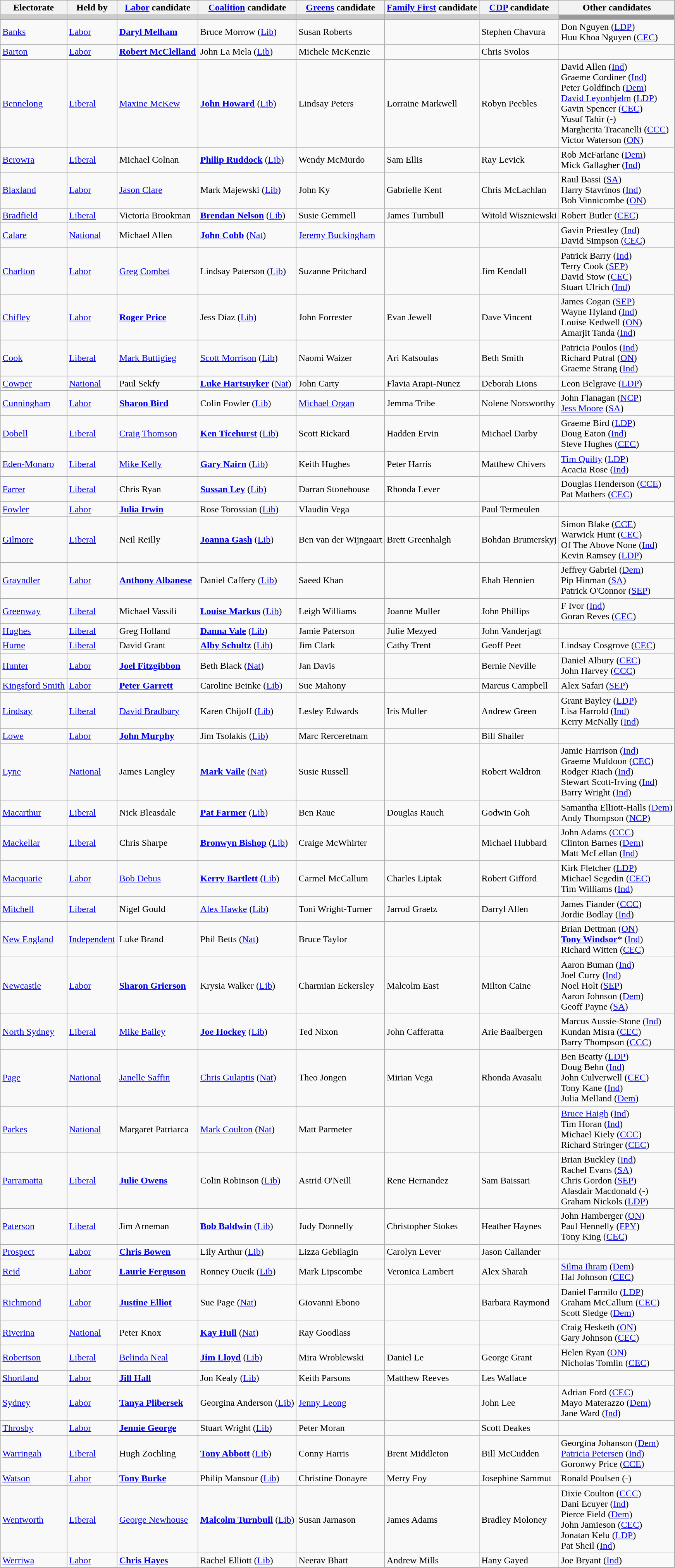<table class="wikitable">
<tr>
<th>Electorate</th>
<th>Held by</th>
<th><a href='#'>Labor</a> candidate</th>
<th><a href='#'>Coalition</a> candidate</th>
<th><a href='#'>Greens</a> candidate</th>
<th><a href='#'>Family First</a> candidate</th>
<th><a href='#'>CDP</a> candidate</th>
<th>Other candidates</th>
</tr>
<tr style="background:#ccc;">
<td></td>
<td></td>
<td></td>
<td></td>
<td></td>
<td></td>
<td></td>
<td style="background:#999;"></td>
</tr>
<tr>
<td><a href='#'>Banks</a></td>
<td><a href='#'>Labor</a></td>
<td><strong><a href='#'>Daryl Melham</a></strong></td>
<td>Bruce Morrow (<a href='#'>Lib</a>)</td>
<td>Susan Roberts</td>
<td></td>
<td>Stephen Chavura</td>
<td>Don Nguyen (<a href='#'>LDP</a>) <br> Huu Khoa Nguyen (<a href='#'>CEC</a>)</td>
</tr>
<tr>
<td><a href='#'>Barton</a></td>
<td><a href='#'>Labor</a></td>
<td><strong><a href='#'>Robert McClelland</a></strong></td>
<td>John La Mela (<a href='#'>Lib</a>)</td>
<td>Michele McKenzie</td>
<td></td>
<td>Chris Svolos</td>
<td></td>
</tr>
<tr>
<td><a href='#'>Bennelong</a></td>
<td><a href='#'>Liberal</a></td>
<td><a href='#'>Maxine McKew</a></td>
<td><strong><a href='#'>John Howard</a></strong> (<a href='#'>Lib</a>)</td>
<td>Lindsay Peters</td>
<td>Lorraine Markwell</td>
<td>Robyn Peebles</td>
<td>David Allen (<a href='#'>Ind</a>) <br> Graeme Cordiner (<a href='#'>Ind</a>) <br> Peter Goldfinch (<a href='#'>Dem</a>) <br> <a href='#'>David Leyonhjelm</a> (<a href='#'>LDP</a>) <br> Gavin Spencer (<a href='#'>CEC</a>) <br> Yusuf Tahir (-) <br> Margherita Tracanelli (<a href='#'>CCC</a>) <br> Victor Waterson (<a href='#'>ON</a>)</td>
</tr>
<tr>
<td><a href='#'>Berowra</a></td>
<td><a href='#'>Liberal</a></td>
<td>Michael Colnan</td>
<td><strong><a href='#'>Philip Ruddock</a></strong> (<a href='#'>Lib</a>)</td>
<td>Wendy McMurdo</td>
<td>Sam Ellis</td>
<td>Ray Levick</td>
<td>Rob McFarlane (<a href='#'>Dem</a>) <br> Mick Gallagher (<a href='#'>Ind</a>)</td>
</tr>
<tr>
<td><a href='#'>Blaxland</a></td>
<td><a href='#'>Labor</a></td>
<td><a href='#'>Jason Clare</a></td>
<td>Mark Majewski (<a href='#'>Lib</a>)</td>
<td>John Ky</td>
<td>Gabrielle Kent</td>
<td>Chris McLachlan</td>
<td>Raul Bassi (<a href='#'>SA</a>) <br> Harry Stavrinos (<a href='#'>Ind</a>) <br> Bob Vinnicombe (<a href='#'>ON</a>)</td>
</tr>
<tr>
<td><a href='#'>Bradfield</a></td>
<td><a href='#'>Liberal</a></td>
<td>Victoria Brookman</td>
<td><strong><a href='#'>Brendan Nelson</a></strong> (<a href='#'>Lib</a>)</td>
<td>Susie Gemmell</td>
<td>James Turnbull</td>
<td>Witold Wiszniewski</td>
<td>Robert Butler (<a href='#'>CEC</a>)</td>
</tr>
<tr>
<td><a href='#'>Calare</a></td>
<td><a href='#'>National</a></td>
<td>Michael Allen</td>
<td><strong><a href='#'>John Cobb</a></strong> (<a href='#'>Nat</a>)</td>
<td><a href='#'>Jeremy Buckingham</a></td>
<td></td>
<td></td>
<td>Gavin Priestley (<a href='#'>Ind</a>) <br> David Simpson (<a href='#'>CEC</a>)</td>
</tr>
<tr>
<td><a href='#'>Charlton</a></td>
<td><a href='#'>Labor</a></td>
<td><a href='#'>Greg Combet</a></td>
<td>Lindsay Paterson (<a href='#'>Lib</a>)</td>
<td>Suzanne Pritchard</td>
<td></td>
<td>Jim Kendall</td>
<td>Patrick Barry (<a href='#'>Ind</a>) <br> Terry Cook (<a href='#'>SEP</a>) <br> David Stow (<a href='#'>CEC</a>) <br> Stuart Ulrich (<a href='#'>Ind</a>)</td>
</tr>
<tr>
<td><a href='#'>Chifley</a></td>
<td><a href='#'>Labor</a></td>
<td><strong><a href='#'>Roger Price</a></strong></td>
<td>Jess Diaz (<a href='#'>Lib</a>)</td>
<td>John Forrester</td>
<td>Evan Jewell</td>
<td>Dave Vincent</td>
<td>James Cogan (<a href='#'>SEP</a>) <br> Wayne Hyland (<a href='#'>Ind</a>) <br> Louise Kedwell (<a href='#'>ON</a>) <br> Amarjit Tanda (<a href='#'>Ind</a>)</td>
</tr>
<tr>
<td><a href='#'>Cook</a></td>
<td><a href='#'>Liberal</a></td>
<td><a href='#'>Mark Buttigieg</a></td>
<td><a href='#'>Scott Morrison</a> (<a href='#'>Lib</a>)</td>
<td>Naomi Waizer</td>
<td>Ari Katsoulas</td>
<td>Beth Smith</td>
<td>Patricia Poulos (<a href='#'>Ind</a>) <br> Richard Putral (<a href='#'>ON</a>) <br> Graeme Strang (<a href='#'>Ind</a>)</td>
</tr>
<tr>
<td><a href='#'>Cowper</a></td>
<td><a href='#'>National</a></td>
<td>Paul Sekfy</td>
<td><strong><a href='#'>Luke Hartsuyker</a></strong> (<a href='#'>Nat</a>)</td>
<td>John Carty</td>
<td>Flavia Arapi-Nunez</td>
<td>Deborah Lions</td>
<td>Leon Belgrave (<a href='#'>LDP</a>)</td>
</tr>
<tr>
<td><a href='#'>Cunningham</a></td>
<td><a href='#'>Labor</a></td>
<td><strong><a href='#'>Sharon Bird</a></strong></td>
<td>Colin Fowler (<a href='#'>Lib</a>)</td>
<td><a href='#'>Michael Organ</a></td>
<td>Jemma Tribe</td>
<td>Nolene Norsworthy</td>
<td>John Flanagan (<a href='#'>NCP</a>) <br> <a href='#'>Jess Moore</a> (<a href='#'>SA</a>)</td>
</tr>
<tr>
<td><a href='#'>Dobell</a></td>
<td><a href='#'>Liberal</a></td>
<td><a href='#'>Craig Thomson</a></td>
<td><strong><a href='#'>Ken Ticehurst</a></strong> (<a href='#'>Lib</a>)</td>
<td>Scott Rickard</td>
<td>Hadden Ervin</td>
<td>Michael Darby</td>
<td>Graeme Bird (<a href='#'>LDP</a>) <br> Doug Eaton (<a href='#'>Ind</a>) <br> Steve Hughes (<a href='#'>CEC</a>)</td>
</tr>
<tr>
<td><a href='#'>Eden-Monaro</a></td>
<td><a href='#'>Liberal</a></td>
<td><a href='#'>Mike Kelly</a></td>
<td><strong><a href='#'>Gary Nairn</a></strong> (<a href='#'>Lib</a>)</td>
<td>Keith Hughes</td>
<td>Peter Harris</td>
<td>Matthew Chivers</td>
<td><a href='#'>Tim Quilty</a> (<a href='#'>LDP</a>) <br> Acacia Rose (<a href='#'>Ind</a>)</td>
</tr>
<tr>
<td><a href='#'>Farrer</a></td>
<td><a href='#'>Liberal</a></td>
<td>Chris Ryan</td>
<td><strong><a href='#'>Sussan Ley</a></strong> (<a href='#'>Lib</a>)</td>
<td>Darran Stonehouse</td>
<td>Rhonda Lever</td>
<td></td>
<td>Douglas Henderson (<a href='#'>CCE</a>) <br> Pat Mathers (<a href='#'>CEC</a>)</td>
</tr>
<tr>
<td><a href='#'>Fowler</a></td>
<td><a href='#'>Labor</a></td>
<td><strong><a href='#'>Julia Irwin</a></strong></td>
<td>Rose Torossian (<a href='#'>Lib</a>)</td>
<td>Vlaudin Vega</td>
<td></td>
<td>Paul Termeulen</td>
<td></td>
</tr>
<tr>
<td><a href='#'>Gilmore</a></td>
<td><a href='#'>Liberal</a></td>
<td>Neil Reilly</td>
<td><strong><a href='#'>Joanna Gash</a></strong> (<a href='#'>Lib</a>)</td>
<td>Ben van der Wijngaart</td>
<td>Brett Greenhalgh</td>
<td>Bohdan Brumerskyj</td>
<td>Simon Blake (<a href='#'>CCE</a>) <br> Warwick Hunt (<a href='#'>CEC</a>)<br> Of The Above None (<a href='#'>Ind</a>) <br> Kevin Ramsey (<a href='#'>LDP</a>)</td>
</tr>
<tr>
<td><a href='#'>Grayndler</a></td>
<td><a href='#'>Labor</a></td>
<td><strong><a href='#'>Anthony Albanese</a></strong></td>
<td>Daniel Caffery (<a href='#'>Lib</a>)</td>
<td>Saeed Khan</td>
<td></td>
<td>Ehab Hennien</td>
<td>Jeffrey Gabriel (<a href='#'>Dem</a>)<br> Pip Hinman (<a href='#'>SA</a>) <br> Patrick O'Connor (<a href='#'>SEP</a>)</td>
</tr>
<tr>
<td><a href='#'>Greenway</a></td>
<td><a href='#'>Liberal</a></td>
<td>Michael Vassili</td>
<td><strong><a href='#'>Louise Markus</a></strong> (<a href='#'>Lib</a>)</td>
<td>Leigh Williams</td>
<td>Joanne Muller</td>
<td>John Phillips</td>
<td>F Ivor (<a href='#'>Ind</a>) <br> Goran Reves (<a href='#'>CEC</a>)</td>
</tr>
<tr>
<td><a href='#'>Hughes</a></td>
<td><a href='#'>Liberal</a></td>
<td>Greg Holland</td>
<td><strong><a href='#'>Danna Vale</a></strong> (<a href='#'>Lib</a>)</td>
<td>Jamie Paterson</td>
<td>Julie Mezyed</td>
<td>John Vanderjagt</td>
<td></td>
</tr>
<tr>
<td><a href='#'>Hume</a></td>
<td><a href='#'>Liberal</a></td>
<td>David Grant</td>
<td><strong><a href='#'>Alby Schultz</a></strong> (<a href='#'>Lib</a>)</td>
<td>Jim Clark</td>
<td>Cathy Trent</td>
<td>Geoff Peet</td>
<td>Lindsay Cosgrove (<a href='#'>CEC</a>)</td>
</tr>
<tr>
<td><a href='#'>Hunter</a></td>
<td><a href='#'>Labor</a></td>
<td><strong><a href='#'>Joel Fitzgibbon</a></strong></td>
<td>Beth Black (<a href='#'>Nat</a>)</td>
<td>Jan Davis</td>
<td></td>
<td>Bernie Neville</td>
<td>Daniel Albury (<a href='#'>CEC</a>) <br> John Harvey (<a href='#'>CCC</a>)</td>
</tr>
<tr>
<td><a href='#'>Kingsford Smith</a></td>
<td><a href='#'>Labor</a></td>
<td><strong><a href='#'>Peter Garrett</a></strong></td>
<td>Caroline Beinke (<a href='#'>Lib</a>)</td>
<td>Sue Mahony</td>
<td></td>
<td>Marcus Campbell</td>
<td>Alex Safari (<a href='#'>SEP</a>)</td>
</tr>
<tr>
<td><a href='#'>Lindsay</a></td>
<td><a href='#'>Liberal</a></td>
<td><a href='#'>David Bradbury</a></td>
<td>Karen Chijoff (<a href='#'>Lib</a>)</td>
<td>Lesley Edwards</td>
<td>Iris Muller</td>
<td>Andrew Green</td>
<td>Grant Bayley (<a href='#'>LDP</a>) <br> Lisa Harrold (<a href='#'>Ind</a>) <br> Kerry McNally (<a href='#'>Ind</a>)</td>
</tr>
<tr>
<td><a href='#'>Lowe</a></td>
<td><a href='#'>Labor</a></td>
<td><strong><a href='#'>John Murphy</a></strong></td>
<td>Jim Tsolakis (<a href='#'>Lib</a>)</td>
<td>Marc Rerceretnam</td>
<td></td>
<td>Bill Shailer</td>
<td></td>
</tr>
<tr>
<td><a href='#'>Lyne</a></td>
<td><a href='#'>National</a></td>
<td>James Langley</td>
<td><strong><a href='#'>Mark Vaile</a></strong> (<a href='#'>Nat</a>)</td>
<td>Susie Russell</td>
<td></td>
<td>Robert Waldron</td>
<td>Jamie Harrison (<a href='#'>Ind</a>) <br> Graeme Muldoon (<a href='#'>CEC</a>) <br> Rodger Riach (<a href='#'>Ind</a>) <br> Stewart Scott-Irving (<a href='#'>Ind</a>) <br> Barry Wright (<a href='#'>Ind</a>)</td>
</tr>
<tr>
<td><a href='#'>Macarthur</a></td>
<td><a href='#'>Liberal</a></td>
<td>Nick Bleasdale</td>
<td><strong><a href='#'>Pat Farmer</a></strong> (<a href='#'>Lib</a>)</td>
<td>Ben Raue</td>
<td>Douglas Rauch</td>
<td>Godwin Goh</td>
<td>Samantha Elliott-Halls (<a href='#'>Dem</a>) <br> Andy Thompson (<a href='#'>NCP</a>)</td>
</tr>
<tr>
<td><a href='#'>Mackellar</a></td>
<td><a href='#'>Liberal</a></td>
<td>Chris Sharpe</td>
<td><strong><a href='#'>Bronwyn Bishop</a></strong> (<a href='#'>Lib</a>)</td>
<td>Craige McWhirter</td>
<td></td>
<td>Michael Hubbard</td>
<td>John Adams (<a href='#'>CCC</a>) <br> Clinton Barnes (<a href='#'>Dem</a>) <br> Matt McLellan (<a href='#'>Ind</a>)</td>
</tr>
<tr>
<td><a href='#'>Macquarie</a></td>
<td><a href='#'>Labor</a></td>
<td><a href='#'>Bob Debus</a></td>
<td><strong><a href='#'>Kerry Bartlett</a></strong> (<a href='#'>Lib</a>)</td>
<td>Carmel McCallum</td>
<td>Charles Liptak</td>
<td>Robert Gifford</td>
<td>Kirk Fletcher (<a href='#'>LDP</a>) <br> Michael Segedin (<a href='#'>CEC</a>) <br> Tim Williams (<a href='#'>Ind</a>)</td>
</tr>
<tr>
<td><a href='#'>Mitchell</a></td>
<td><a href='#'>Liberal</a></td>
<td>Nigel Gould</td>
<td><a href='#'>Alex Hawke</a> (<a href='#'>Lib</a>)</td>
<td>Toni Wright-Turner</td>
<td>Jarrod Graetz</td>
<td>Darryl Allen</td>
<td>James Fiander (<a href='#'>CCC</a>) <br> Jordie Bodlay (<a href='#'>Ind</a>)</td>
</tr>
<tr>
<td><a href='#'>New England</a></td>
<td><a href='#'>Independent</a></td>
<td>Luke Brand</td>
<td>Phil Betts (<a href='#'>Nat</a>)</td>
<td>Bruce Taylor</td>
<td></td>
<td></td>
<td>Brian Dettman (<a href='#'>ON</a>) <br> <strong><a href='#'>Tony Windsor</a></strong>* (<a href='#'>Ind</a>) <br> Richard Witten (<a href='#'>CEC</a>)</td>
</tr>
<tr>
<td><a href='#'>Newcastle</a></td>
<td><a href='#'>Labor</a></td>
<td><strong><a href='#'>Sharon Grierson</a></strong></td>
<td>Krysia Walker (<a href='#'>Lib</a>)</td>
<td>Charmian Eckersley</td>
<td>Malcolm East</td>
<td>Milton Caine</td>
<td>Aaron Buman (<a href='#'>Ind</a>) <br> Joel Curry (<a href='#'>Ind</a>) <br> Noel Holt (<a href='#'>SEP</a>) <br> Aaron Johnson (<a href='#'>Dem</a>) <br> Geoff Payne (<a href='#'>SA</a>)</td>
</tr>
<tr>
<td><a href='#'>North Sydney</a></td>
<td><a href='#'>Liberal</a></td>
<td><a href='#'>Mike Bailey</a></td>
<td><strong><a href='#'>Joe Hockey</a></strong> (<a href='#'>Lib</a>)</td>
<td>Ted Nixon</td>
<td>John Cafferatta</td>
<td>Arie Baalbergen</td>
<td>Marcus Aussie-Stone (<a href='#'>Ind</a>) <br> Kundan Misra (<a href='#'>CEC</a>) <br> Barry Thompson (<a href='#'>CCC</a>)</td>
</tr>
<tr>
<td><a href='#'>Page</a></td>
<td><a href='#'>National</a></td>
<td><a href='#'>Janelle Saffin</a></td>
<td><a href='#'>Chris Gulaptis</a> (<a href='#'>Nat</a>)</td>
<td>Theo Jongen</td>
<td>Mirian Vega</td>
<td>Rhonda Avasalu</td>
<td>Ben Beatty (<a href='#'>LDP</a>) <br> Doug Behn (<a href='#'>Ind</a>) <br> John Culverwell (<a href='#'>CEC</a>) <br> Tony Kane (<a href='#'>Ind</a>) <br> Julia Melland (<a href='#'>Dem</a>)</td>
</tr>
<tr>
<td><a href='#'>Parkes</a></td>
<td><a href='#'>National</a></td>
<td>Margaret Patriarca</td>
<td><a href='#'>Mark Coulton</a> (<a href='#'>Nat</a>)</td>
<td>Matt Parmeter</td>
<td></td>
<td></td>
<td><a href='#'>Bruce Haigh</a> (<a href='#'>Ind</a>) <br> Tim Horan (<a href='#'>Ind</a>) <br> Michael Kiely (<a href='#'>CCC</a>) <br> Richard Stringer (<a href='#'>CEC</a>)</td>
</tr>
<tr>
<td><a href='#'>Parramatta</a></td>
<td><a href='#'>Liberal</a></td>
<td><strong><a href='#'>Julie Owens</a></strong></td>
<td>Colin Robinson (<a href='#'>Lib</a>)</td>
<td>Astrid O'Neill</td>
<td>Rene Hernandez</td>
<td>Sam Baissari</td>
<td>Brian Buckley (<a href='#'>Ind</a>) <br> Rachel Evans (<a href='#'>SA</a>)<br> Chris Gordon (<a href='#'>SEP</a>) <br> Alasdair Macdonald (-) <br> Graham Nickols (<a href='#'>LDP</a>)</td>
</tr>
<tr>
<td><a href='#'>Paterson</a></td>
<td><a href='#'>Liberal</a></td>
<td>Jim Arneman</td>
<td><strong><a href='#'>Bob Baldwin</a></strong> (<a href='#'>Lib</a>)</td>
<td>Judy Donnelly</td>
<td>Christopher Stokes</td>
<td>Heather Haynes</td>
<td>John Hamberger (<a href='#'>ON</a>) <br> Paul Hennelly (<a href='#'>FPY</a>) <br> Tony King (<a href='#'>CEC</a>)</td>
</tr>
<tr>
<td><a href='#'>Prospect</a></td>
<td><a href='#'>Labor</a></td>
<td><strong><a href='#'>Chris Bowen</a></strong></td>
<td>Lily Arthur (<a href='#'>Lib</a>)</td>
<td>Lizza Gebilagin</td>
<td>Carolyn Lever</td>
<td>Jason Callander</td>
<td></td>
</tr>
<tr>
<td><a href='#'>Reid</a></td>
<td><a href='#'>Labor</a></td>
<td><strong><a href='#'>Laurie Ferguson</a></strong></td>
<td>Ronney Oueik (<a href='#'>Lib</a>)</td>
<td>Mark Lipscombe</td>
<td>Veronica Lambert</td>
<td>Alex Sharah</td>
<td><a href='#'>Silma Ihram</a> (<a href='#'>Dem</a>) <br> Hal Johnson (<a href='#'>CEC</a>)</td>
</tr>
<tr>
<td><a href='#'>Richmond</a></td>
<td><a href='#'>Labor</a></td>
<td><strong><a href='#'>Justine Elliot</a></strong></td>
<td>Sue Page (<a href='#'>Nat</a>)</td>
<td>Giovanni Ebono</td>
<td></td>
<td>Barbara Raymond</td>
<td>Daniel Farmilo (<a href='#'>LDP</a>) <br> Graham McCallum (<a href='#'>CEC</a>) <br> Scott Sledge (<a href='#'>Dem</a>)</td>
</tr>
<tr>
<td><a href='#'>Riverina</a></td>
<td><a href='#'>National</a></td>
<td>Peter Knox</td>
<td><strong><a href='#'>Kay Hull</a></strong> (<a href='#'>Nat</a>)</td>
<td>Ray Goodlass</td>
<td></td>
<td></td>
<td>Craig Hesketh (<a href='#'>ON</a>) <br> Gary Johnson (<a href='#'>CEC</a>)</td>
</tr>
<tr>
<td><a href='#'>Robertson</a></td>
<td><a href='#'>Liberal</a></td>
<td><a href='#'>Belinda Neal</a></td>
<td><strong><a href='#'>Jim Lloyd</a></strong> (<a href='#'>Lib</a>)</td>
<td>Mira Wroblewski</td>
<td>Daniel Le</td>
<td>George Grant</td>
<td>Helen Ryan (<a href='#'>ON</a>) <br> Nicholas Tomlin (<a href='#'>CEC</a>)</td>
</tr>
<tr>
<td><a href='#'>Shortland</a></td>
<td><a href='#'>Labor</a></td>
<td><strong><a href='#'>Jill Hall</a></strong></td>
<td>Jon Kealy (<a href='#'>Lib</a>)</td>
<td>Keith Parsons</td>
<td>Matthew Reeves</td>
<td>Les Wallace</td>
<td></td>
</tr>
<tr>
<td><a href='#'>Sydney</a></td>
<td><a href='#'>Labor</a></td>
<td><strong><a href='#'>Tanya Plibersek</a></strong></td>
<td>Georgina Anderson (<a href='#'>Lib</a>)</td>
<td><a href='#'>Jenny Leong</a></td>
<td></td>
<td>John Lee</td>
<td>Adrian Ford (<a href='#'>CEC</a>) <br> Mayo Materazzo (<a href='#'>Dem</a>) <br> Jane Ward (<a href='#'>Ind</a>)</td>
</tr>
<tr>
<td><a href='#'>Throsby</a></td>
<td><a href='#'>Labor</a></td>
<td><strong><a href='#'>Jennie George</a></strong></td>
<td>Stuart Wright (<a href='#'>Lib</a>)</td>
<td>Peter Moran</td>
<td></td>
<td>Scott Deakes</td>
<td></td>
</tr>
<tr>
<td><a href='#'>Warringah</a></td>
<td><a href='#'>Liberal</a></td>
<td>Hugh Zochling</td>
<td><strong><a href='#'>Tony Abbott</a></strong> (<a href='#'>Lib</a>)</td>
<td>Conny Harris</td>
<td>Brent Middleton</td>
<td>Bill McCudden</td>
<td>Georgina Johanson (<a href='#'>Dem</a>) <br> <a href='#'>Patricia Petersen</a> (<a href='#'>Ind</a>) <br> Goronwy Price (<a href='#'>CCE</a>)</td>
</tr>
<tr>
<td><a href='#'>Watson</a></td>
<td><a href='#'>Labor</a></td>
<td><strong><a href='#'>Tony Burke</a></strong></td>
<td>Philip Mansour (<a href='#'>Lib</a>)</td>
<td>Christine Donayre</td>
<td>Merry Foy</td>
<td>Josephine Sammut</td>
<td>Ronald Poulsen (-)</td>
</tr>
<tr>
<td><a href='#'>Wentworth</a></td>
<td><a href='#'>Liberal</a></td>
<td><a href='#'>George Newhouse</a></td>
<td><strong><a href='#'>Malcolm Turnbull</a></strong> (<a href='#'>Lib</a>)</td>
<td>Susan Jarnason</td>
<td>James Adams</td>
<td>Bradley Moloney</td>
<td>Dixie Coulton (<a href='#'>CCC</a>)<br>Dani Ecuyer (<a href='#'>Ind</a>) <br> Pierce Field (<a href='#'>Dem</a>) <br> John Jamieson (<a href='#'>CEC</a>) <br> Jonatan Kelu (<a href='#'>LDP</a>) <br> Pat Sheil (<a href='#'>Ind</a>)</td>
</tr>
<tr>
<td><a href='#'>Werriwa</a></td>
<td><a href='#'>Labor</a></td>
<td><strong><a href='#'>Chris Hayes</a></strong></td>
<td>Rachel Elliott (<a href='#'>Lib</a>)</td>
<td>Neerav Bhatt</td>
<td>Andrew Mills</td>
<td>Hany Gayed</td>
<td>Joe Bryant (<a href='#'>Ind</a>)</td>
</tr>
</table>
